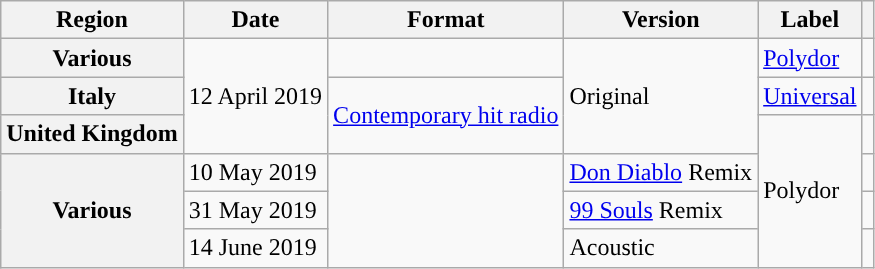<table class="wikitable plainrowheaders">
<tr>
<th scope="col">Region</th>
<th scope="col">Date</th>
<th scope="col">Format</th>
<th scope="col">Version</th>
<th scope="col">Label</th>
<th scope="col"></th>
</tr>
<tr>
<th scope="row">Various</th>
<td rowspan="3">12 April 2019</td>
<td></td>
<td rowspan="3">Original</td>
<td><a href='#'>Polydor</a></td>
<td></td>
</tr>
<tr>
<th scope="row">Italy</th>
<td rowspan="2"><a href='#'>Contemporary hit radio</a></td>
<td><a href='#'>Universal</a></td>
<td align="center"></td>
</tr>
<tr>
<th scope="row">United Kingdom</th>
<td rowspan="4">Polydor</td>
<td align="center"></td>
</tr>
<tr>
<th scope="row" rowspan="3">Various</th>
<td>10 May 2019</td>
<td rowspan="3"></td>
<td><a href='#'>Don Diablo</a> Remix</td>
<td align="Center"></td>
</tr>
<tr>
<td>31 May 2019</td>
<td><a href='#'>99 Souls</a> Remix</td>
<td align="center"></td>
</tr>
<tr>
<td>14 June 2019</td>
<td>Acoustic</td>
<td align="center"></td>
</tr>
</table>
